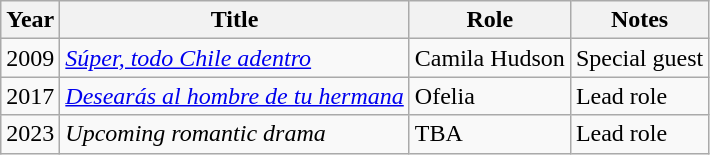<table class="wikitable">
<tr>
<th>Year</th>
<th>Title</th>
<th>Role</th>
<th class="unsortable">Notes</th>
</tr>
<tr>
<td>2009</td>
<td> <em><a href='#'>Súper, todo Chile adentro</a></em></td>
<td>Camila Hudson</td>
<td>Special guest</td>
</tr>
<tr>
<td>2017</td>
<td> <em><a href='#'>Desearás al hombre de tu hermana</a></em></td>
<td>Ofelia</td>
<td>Lead role</td>
</tr>
<tr>
<td>2023</td>
<td> <em>Upcoming romantic drama</em></td>
<td>TBA</td>
<td>Lead role</td>
</tr>
</table>
